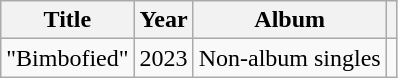<table class="wikitable plainrowheaders sortable">
<tr>
<th>Title</th>
<th>Year</th>
<th>Album</th>
<th style="text-align: center;" class="unsortable"></th>
</tr>
<tr>
<td>"Bimbofied"</td>
<td>2023</td>
<td>Non-album singles</td>
<td style="text-align: center;"></td>
</tr>
</table>
